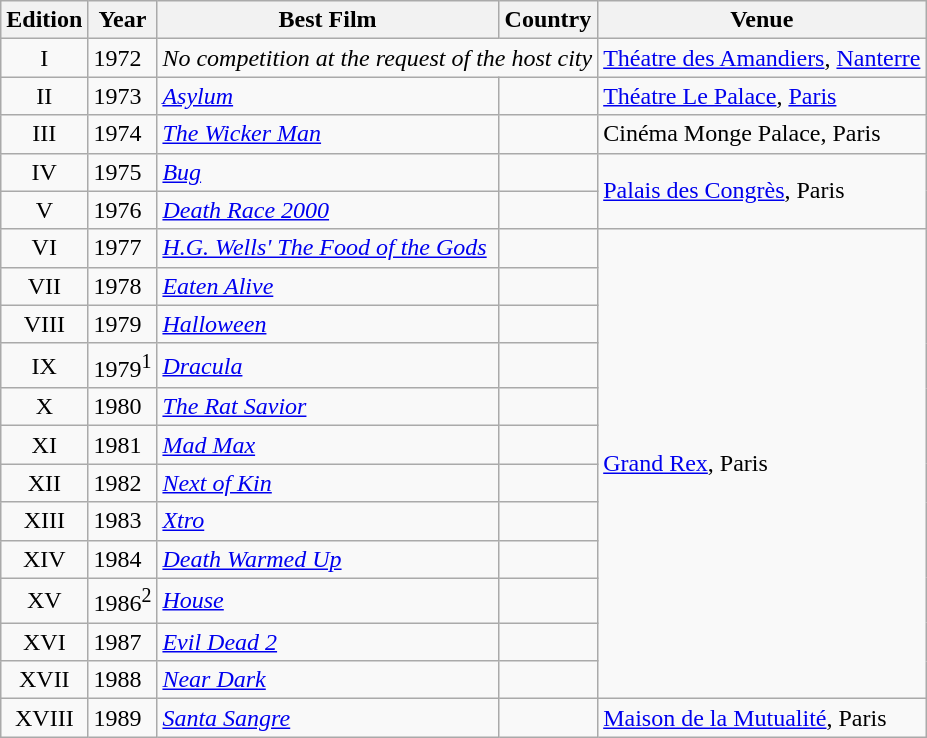<table class="wikitable">
<tr>
<th>Edition</th>
<th>Year</th>
<th>Best Film</th>
<th>Country</th>
<th>Venue</th>
</tr>
<tr>
<td style="text-align: center;">I</td>
<td>1972</td>
<td colspan="2"><em>No competition at the request of the host city</em></td>
<td><a href='#'>Théatre des Amandiers</a>, <a href='#'>Nanterre</a></td>
</tr>
<tr>
<td style="text-align: center;">II</td>
<td>1973</td>
<td><em><a href='#'>Asylum</a></em></td>
<td></td>
<td><a href='#'>Théatre Le Palace</a>, <a href='#'>Paris</a></td>
</tr>
<tr>
<td style="text-align: center;">III</td>
<td>1974</td>
<td><em><a href='#'>The Wicker Man</a></em></td>
<td></td>
<td>Cinéma Monge Palace, Paris</td>
</tr>
<tr>
<td style="text-align: center;">IV</td>
<td>1975</td>
<td><em><a href='#'>Bug</a></em></td>
<td></td>
<td rowspan="2"><a href='#'>Palais des Congrès</a>, Paris</td>
</tr>
<tr>
<td style="text-align: center;">V</td>
<td>1976</td>
<td><em><a href='#'>Death Race 2000</a></em></td>
<td></td>
</tr>
<tr>
<td style="text-align: center;">VI</td>
<td>1977</td>
<td><em><a href='#'>H.G. Wells' The Food of the Gods</a></em></td>
<td><br></td>
<td rowspan="12"><a href='#'>Grand Rex</a>, Paris</td>
</tr>
<tr>
<td style="text-align: center;">VII</td>
<td>1978</td>
<td><em><a href='#'>Eaten Alive</a></em></td>
<td></td>
</tr>
<tr>
<td style="text-align: center;">VIII</td>
<td>1979</td>
<td><em><a href='#'>Halloween</a></em></td>
<td></td>
</tr>
<tr>
<td style="text-align: center;">IX</td>
<td>1979<sup>1</sup></td>
<td><em><a href='#'>Dracula</a></em></td>
<td></td>
</tr>
<tr>
<td style="text-align: center;">X</td>
<td>1980</td>
<td><em><a href='#'>The Rat Savior</a></em></td>
<td></td>
</tr>
<tr>
<td style="text-align: center;">XI</td>
<td>1981</td>
<td><em><a href='#'>Mad Max</a></em></td>
<td></td>
</tr>
<tr>
<td style="text-align: center;">XII</td>
<td>1982</td>
<td><em><a href='#'>Next of Kin</a></em></td>
<td><br></td>
</tr>
<tr>
<td style="text-align: center;">XIII</td>
<td>1983</td>
<td><em><a href='#'>Xtro</a></em></td>
<td></td>
</tr>
<tr>
<td style="text-align: center;">XIV</td>
<td>1984</td>
<td><em><a href='#'>Death Warmed Up</a></em></td>
<td><br></td>
</tr>
<tr>
<td style="text-align: center;">XV</td>
<td>1986<sup>2</sup></td>
<td><em><a href='#'>House</a></em></td>
<td></td>
</tr>
<tr>
<td style="text-align: center;">XVI</td>
<td>1987</td>
<td><em><a href='#'>Evil Dead 2</a></em></td>
<td></td>
</tr>
<tr>
<td style="text-align: center;">XVII</td>
<td>1988</td>
<td><em><a href='#'>Near Dark</a></em></td>
<td></td>
</tr>
<tr>
<td style="text-align: center;">XVIII</td>
<td>1989</td>
<td><em><a href='#'>Santa Sangre</a></em></td>
<td><br></td>
<td><a href='#'>Maison de la Mutualité</a>, Paris</td>
</tr>
</table>
